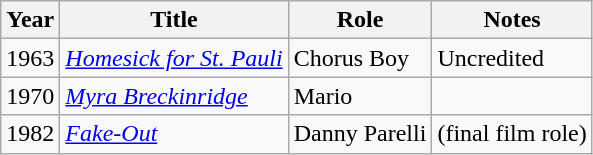<table class="wikitable">
<tr>
<th>Year</th>
<th>Title</th>
<th>Role</th>
<th>Notes</th>
</tr>
<tr>
<td>1963</td>
<td><em><a href='#'>Homesick for St. Pauli</a></em></td>
<td>Chorus Boy</td>
<td>Uncredited</td>
</tr>
<tr>
<td>1970</td>
<td><em><a href='#'>Myra Breckinridge</a></em></td>
<td>Mario</td>
<td></td>
</tr>
<tr>
<td>1982</td>
<td><em><a href='#'>Fake-Out</a></em></td>
<td>Danny Parelli</td>
<td>(final film role)</td>
</tr>
</table>
